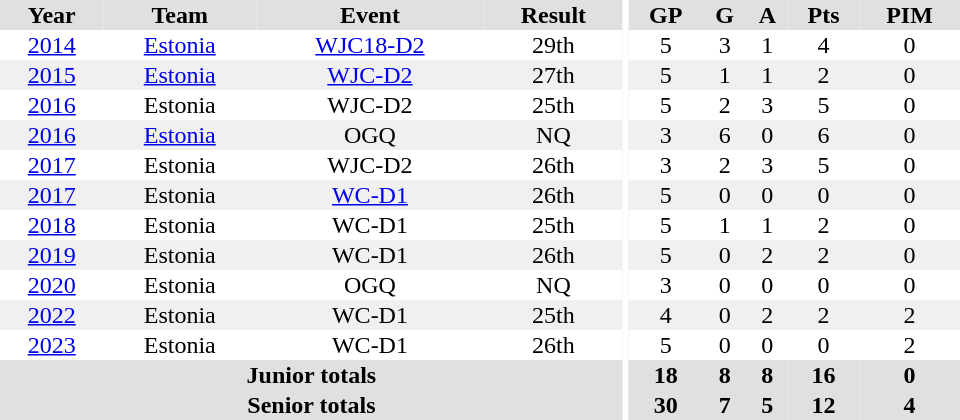<table border="0" cellpadding="1" cellspacing="0" style="text-align:center; width:40em">
<tr ALIGN="center" bgcolor="#e0e0e0">
<th>Year</th>
<th>Team</th>
<th>Event</th>
<th>Result</th>
<th rowspan="99" bgcolor="#ffffff"></th>
<th>GP</th>
<th>G</th>
<th>A</th>
<th>Pts</th>
<th>PIM</th>
</tr>
<tr>
<td><a href='#'>2014</a></td>
<td><a href='#'>Estonia</a></td>
<td><a href='#'>WJC18-D2</a></td>
<td>29th</td>
<td>5</td>
<td>3</td>
<td>1</td>
<td>4</td>
<td>0</td>
</tr>
<tr bgcolor="#f0f0f0">
<td><a href='#'>2015</a></td>
<td><a href='#'>Estonia</a></td>
<td><a href='#'>WJC-D2</a></td>
<td>27th</td>
<td>5</td>
<td>1</td>
<td>1</td>
<td>2</td>
<td>0</td>
</tr>
<tr>
<td><a href='#'>2016</a></td>
<td>Estonia</td>
<td>WJC-D2</td>
<td>25th</td>
<td>5</td>
<td>2</td>
<td>3</td>
<td>5</td>
<td>0</td>
</tr>
<tr bgcolor="#f0f0f0">
<td><a href='#'>2016</a></td>
<td><a href='#'>Estonia</a></td>
<td>OGQ</td>
<td>NQ</td>
<td>3</td>
<td>6</td>
<td>0</td>
<td>6</td>
<td>0</td>
</tr>
<tr>
<td><a href='#'>2017</a></td>
<td>Estonia</td>
<td>WJC-D2</td>
<td>26th</td>
<td>3</td>
<td>2</td>
<td>3</td>
<td>5</td>
<td>0</td>
</tr>
<tr bgcolor="#f0f0f0">
<td><a href='#'>2017</a></td>
<td>Estonia</td>
<td><a href='#'>WC-D1</a></td>
<td>26th</td>
<td>5</td>
<td>0</td>
<td>0</td>
<td>0</td>
<td>0</td>
</tr>
<tr>
<td><a href='#'>2018</a></td>
<td>Estonia</td>
<td>WC-D1</td>
<td>25th</td>
<td>5</td>
<td>1</td>
<td>1</td>
<td>2</td>
<td>0</td>
</tr>
<tr bgcolor="#f0f0f0">
<td><a href='#'>2019</a></td>
<td>Estonia</td>
<td>WC-D1</td>
<td>26th</td>
<td>5</td>
<td>0</td>
<td>2</td>
<td>2</td>
<td>0</td>
</tr>
<tr>
<td><a href='#'>2020</a></td>
<td>Estonia</td>
<td>OGQ</td>
<td>NQ</td>
<td>3</td>
<td>0</td>
<td>0</td>
<td>0</td>
<td>0</td>
</tr>
<tr bgcolor="#f0f0f0">
<td><a href='#'>2022</a></td>
<td>Estonia</td>
<td>WC-D1</td>
<td>25th</td>
<td>4</td>
<td>0</td>
<td>2</td>
<td>2</td>
<td>2</td>
</tr>
<tr>
<td><a href='#'>2023</a></td>
<td>Estonia</td>
<td>WC-D1</td>
<td>26th</td>
<td>5</td>
<td>0</td>
<td>0</td>
<td>0</td>
<td>2</td>
</tr>
<tr bgcolor="#e0e0e0">
<th colspan="4">Junior totals</th>
<th>18</th>
<th>8</th>
<th>8</th>
<th>16</th>
<th>0</th>
</tr>
<tr bgcolor="#e0e0e0">
<th colspan="4">Senior totals</th>
<th>30</th>
<th>7</th>
<th>5</th>
<th>12</th>
<th>4</th>
</tr>
</table>
